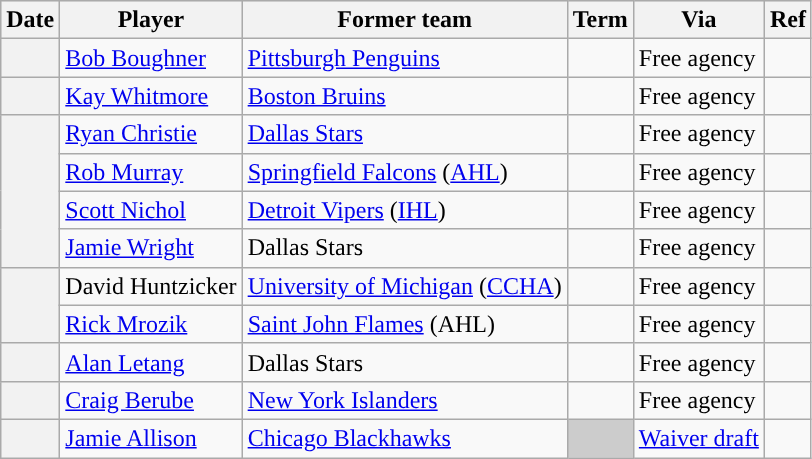<table class="wikitable plainrowheaders">
<tr style="background:#ddd; text-align:center;">
<th>Date</th>
<th>Player</th>
<th>Former team</th>
<th>Term</th>
<th>Via</th>
<th>Ref</th>
</tr>
<tr>
<th scope="row"></th>
<td><a href='#'>Bob Boughner</a></td>
<td><a href='#'>Pittsburgh Penguins</a></td>
<td></td>
<td>Free agency</td>
<td></td>
</tr>
<tr>
<th scope="row"></th>
<td><a href='#'>Kay Whitmore</a></td>
<td><a href='#'>Boston Bruins</a></td>
<td></td>
<td>Free agency</td>
<td></td>
</tr>
<tr>
<th scope="row" rowspan=4></th>
<td><a href='#'>Ryan Christie</a></td>
<td><a href='#'>Dallas Stars</a></td>
<td></td>
<td>Free agency</td>
<td></td>
</tr>
<tr>
<td><a href='#'>Rob Murray</a></td>
<td><a href='#'>Springfield Falcons</a> (<a href='#'>AHL</a>)</td>
<td></td>
<td>Free agency</td>
<td></td>
</tr>
<tr>
<td><a href='#'>Scott Nichol</a></td>
<td><a href='#'>Detroit Vipers</a> (<a href='#'>IHL</a>)</td>
<td></td>
<td>Free agency</td>
<td></td>
</tr>
<tr>
<td><a href='#'>Jamie Wright</a></td>
<td>Dallas Stars</td>
<td></td>
<td>Free agency</td>
<td></td>
</tr>
<tr>
<th scope="row" rowspan=2></th>
<td>David Huntzicker</td>
<td><a href='#'>University of Michigan</a> (<a href='#'>CCHA</a>)</td>
<td></td>
<td>Free agency</td>
<td></td>
</tr>
<tr>
<td><a href='#'>Rick Mrozik</a></td>
<td><a href='#'>Saint John Flames</a> (AHL)</td>
<td></td>
<td>Free agency</td>
<td></td>
</tr>
<tr>
<th scope="row"></th>
<td><a href='#'>Alan Letang</a></td>
<td>Dallas Stars</td>
<td></td>
<td>Free agency</td>
<td></td>
</tr>
<tr>
<th scope="row"></th>
<td><a href='#'>Craig Berube</a></td>
<td><a href='#'>New York Islanders</a></td>
<td></td>
<td>Free agency</td>
<td></td>
</tr>
<tr>
<th scope="row"></th>
<td><a href='#'>Jamie Allison</a></td>
<td><a href='#'>Chicago Blackhawks</a></td>
<td style="background:#ccc"></td>
<td><a href='#'>Waiver draft</a></td>
<td></td>
</tr>
</table>
